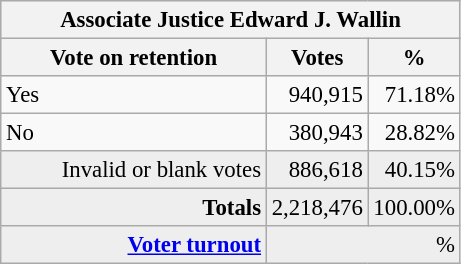<table class="wikitable" style="font-size: 95%;">
<tr style="background-color:#E9E9E9">
<th colspan=7>Associate Justice Edward J. Wallin</th>
</tr>
<tr style="background-color:#E9E9E9">
<th style="width: 170px">Vote on retention</th>
<th style="width: 50px">Votes</th>
<th style="width: 40px">%</th>
</tr>
<tr>
<td>Yes</td>
<td align="right">940,915</td>
<td align="right">71.18%</td>
</tr>
<tr>
<td>No</td>
<td align="right">380,943</td>
<td align="right">28.82%</td>
</tr>
<tr style="background-color:#EEEEEE">
<td align="right">Invalid or blank votes</td>
<td align="right">886,618</td>
<td align="right">40.15%</td>
</tr>
<tr style="background-color:#EEEEEE">
<td colspan="1" align="right"><strong>Totals</strong></td>
<td align="right">2,218,476</td>
<td align="right">100.00%</td>
</tr>
<tr style="background-color:#EEEEEE">
<td align="right"><strong><a href='#'>Voter turnout</a></strong></td>
<td colspan="2" align="right">%</td>
</tr>
</table>
